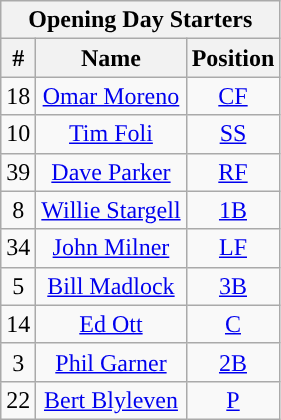<table class="wikitable" style="text-align:center">
<tr>
<th colspan="3">Opening Day Starters</th>
</tr>
<tr>
<th>#</th>
<th>Name</th>
<th>Position</th>
</tr>
<tr>
<td>18</td>
<td><a href='#'>Omar Moreno</a></td>
<td><a href='#'>CF</a></td>
</tr>
<tr>
<td>10</td>
<td><a href='#'>Tim Foli</a></td>
<td><a href='#'>SS</a></td>
</tr>
<tr>
<td>39</td>
<td><a href='#'>Dave Parker</a></td>
<td><a href='#'>RF</a></td>
</tr>
<tr>
<td>8</td>
<td><a href='#'>Willie Stargell</a></td>
<td><a href='#'>1B</a></td>
</tr>
<tr>
<td>34</td>
<td><a href='#'>John Milner</a></td>
<td><a href='#'>LF</a></td>
</tr>
<tr>
<td>5</td>
<td><a href='#'>Bill Madlock</a></td>
<td><a href='#'>3B</a></td>
</tr>
<tr>
<td>14</td>
<td><a href='#'>Ed Ott</a></td>
<td><a href='#'>C</a></td>
</tr>
<tr>
<td>3</td>
<td><a href='#'>Phil Garner</a></td>
<td><a href='#'>2B</a></td>
</tr>
<tr>
<td>22</td>
<td><a href='#'>Bert Blyleven</a></td>
<td><a href='#'>P</a></td>
</tr>
</table>
